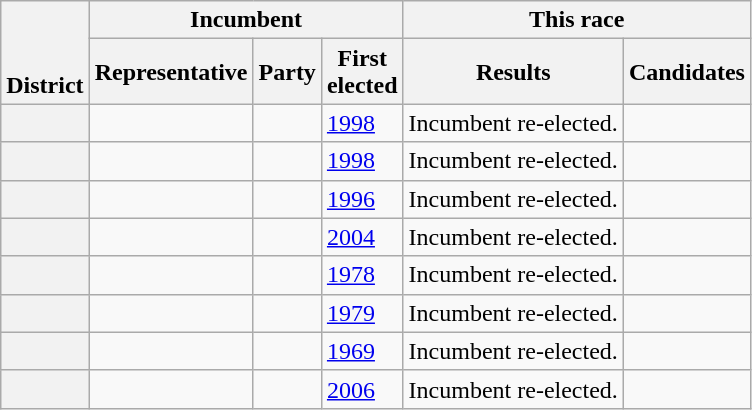<table class="wikitable sortable">
<tr valign=bottom>
<th rowspan="2">District</th>
<th colspan="3">Incumbent</th>
<th colspan="2">This race</th>
</tr>
<tr>
<th>Representative</th>
<th>Party</th>
<th>First<br>elected</th>
<th>Results</th>
<th>Candidates</th>
</tr>
<tr>
<th></th>
<td></td>
<td></td>
<td><a href='#'>1998</a></td>
<td>Incumbent re-elected.</td>
<td nowrap></td>
</tr>
<tr>
<th></th>
<td></td>
<td></td>
<td><a href='#'>1998</a></td>
<td>Incumbent re-elected.</td>
<td nowrap></td>
</tr>
<tr>
<th></th>
<td></td>
<td></td>
<td><a href='#'>1996</a></td>
<td>Incumbent re-elected.</td>
<td nowrap></td>
</tr>
<tr>
<th></th>
<td></td>
<td></td>
<td><a href='#'>2004</a></td>
<td>Incumbent re-elected.</td>
<td nowrap></td>
</tr>
<tr>
<th></th>
<td></td>
<td></td>
<td><a href='#'>1978</a></td>
<td>Incumbent re-elected.</td>
<td nowrap></td>
</tr>
<tr>
<th></th>
<td></td>
<td></td>
<td><a href='#'>1979</a></td>
<td>Incumbent re-elected.</td>
<td nowrap></td>
</tr>
<tr>
<th></th>
<td></td>
<td></td>
<td><a href='#'>1969</a></td>
<td>Incumbent re-elected.</td>
<td nowrap></td>
</tr>
<tr>
<th></th>
<td></td>
<td></td>
<td><a href='#'>2006</a></td>
<td>Incumbent re-elected.</td>
<td nowrap></td>
</tr>
</table>
